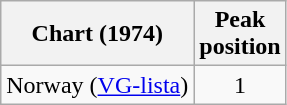<table class="wikitable">
<tr>
<th>Chart (1974)</th>
<th>Peak<br>position</th>
</tr>
<tr>
<td>Norway (<a href='#'>VG-lista</a>)</td>
<td align="center">1</td>
</tr>
</table>
